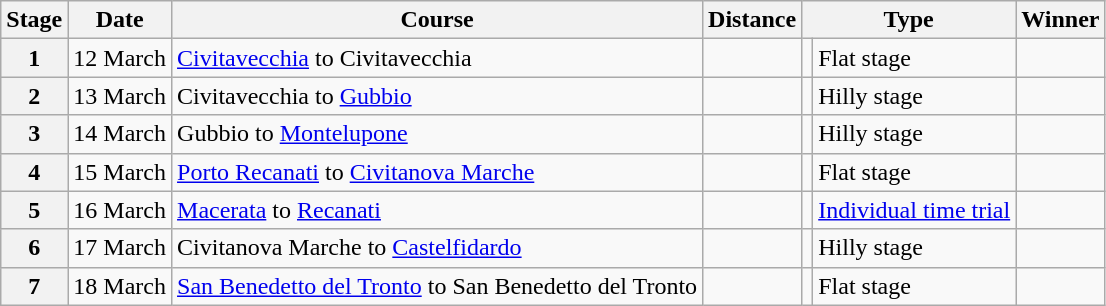<table class="wikitable">
<tr>
<th scope="col">Stage</th>
<th scope="col">Date</th>
<th scope="col">Course</th>
<th scope="col">Distance</th>
<th scope="col" colspan="2">Type</th>
<th scope=col>Winner</th>
</tr>
<tr>
<th scope="row" style="text-align:center;">1</th>
<td style="text-align:center;">12 March</td>
<td><a href='#'>Civitavecchia</a> to Civitavecchia</td>
<td style="text-align:center;"></td>
<td></td>
<td>Flat stage</td>
<td></td>
</tr>
<tr>
<th scope="row" style="text-align:center;">2</th>
<td style="text-align:center;">13 March</td>
<td>Civitavecchia to <a href='#'>Gubbio</a></td>
<td style="text-align:center;"></td>
<td></td>
<td>Hilly stage</td>
<td></td>
</tr>
<tr>
<th scope="row" style="text-align:center;">3</th>
<td style="text-align:center;">14 March</td>
<td>Gubbio to <a href='#'>Montelupone</a></td>
<td style="text-align:center;"></td>
<td></td>
<td>Hilly stage</td>
<td></td>
</tr>
<tr>
<th scope="row" style="text-align:center;">4</th>
<td style="text-align:center;">15 March</td>
<td><a href='#'>Porto Recanati</a> to <a href='#'>Civitanova Marche</a></td>
<td style="text-align:center;"></td>
<td></td>
<td>Flat stage</td>
<td></td>
</tr>
<tr>
<th scope="row" style="text-align:center;">5</th>
<td style="text-align:center;">16 March</td>
<td><a href='#'>Macerata</a> to <a href='#'>Recanati</a></td>
<td style="text-align:center;"></td>
<td></td>
<td><a href='#'>Individual time trial</a></td>
<td></td>
</tr>
<tr>
<th scope="row" style="text-align:center;">6</th>
<td style="text-align:center;">17 March</td>
<td>Civitanova Marche to <a href='#'>Castelfidardo</a></td>
<td style="text-align:center;"></td>
<td></td>
<td>Hilly stage</td>
<td></td>
</tr>
<tr>
<th scope="row" style="text-align:center;">7</th>
<td style="text-align:center;">18 March</td>
<td><a href='#'>San Benedetto del Tronto</a> to San Benedetto del Tronto</td>
<td style="text-align:center;"></td>
<td></td>
<td>Flat stage</td>
<td></td>
</tr>
</table>
